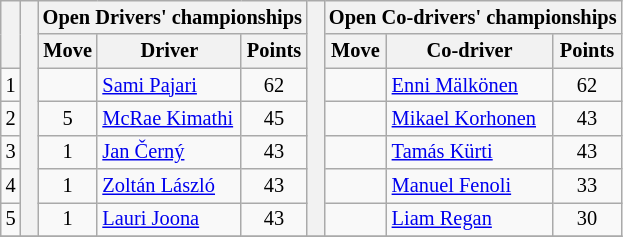<table class="wikitable" style="font-size:85%;">
<tr>
<th rowspan="2"></th>
<th rowspan="7" style="width:5px;"></th>
<th colspan="3">Open Drivers' championships</th>
<th rowspan="7" style="width:5px;"></th>
<th colspan="3" nowrap>Open Co-drivers' championships</th>
</tr>
<tr>
<th>Move</th>
<th>Driver</th>
<th>Points</th>
<th>Move</th>
<th>Co-driver</th>
<th>Points</th>
</tr>
<tr>
<td align="center">1</td>
<td align="center"></td>
<td><a href='#'>Sami Pajari</a></td>
<td align="center">62</td>
<td align="center"></td>
<td><a href='#'>Enni Mälkönen</a></td>
<td align="center">62</td>
</tr>
<tr>
<td align="center">2</td>
<td align="center"> 5</td>
<td><a href='#'>McRae Kimathi</a></td>
<td align="center">45</td>
<td align="center"></td>
<td><a href='#'>Mikael Korhonen</a></td>
<td align="center">43</td>
</tr>
<tr>
<td align="center">3</td>
<td align="center"> 1</td>
<td><a href='#'>Jan Černý</a></td>
<td align="center">43</td>
<td align="center"></td>
<td><a href='#'>Tamás Kürti</a></td>
<td align="center">43</td>
</tr>
<tr>
<td align="center">4</td>
<td align="center"> 1</td>
<td><a href='#'>Zoltán László</a></td>
<td align="center">43</td>
<td align="center"></td>
<td><a href='#'>Manuel Fenoli</a></td>
<td align="center">33</td>
</tr>
<tr>
<td align="center">5</td>
<td align="center"> 1</td>
<td><a href='#'>Lauri Joona</a></td>
<td align="center">43</td>
<td align="center"></td>
<td><a href='#'>Liam Regan</a></td>
<td align="center">30</td>
</tr>
<tr>
</tr>
</table>
